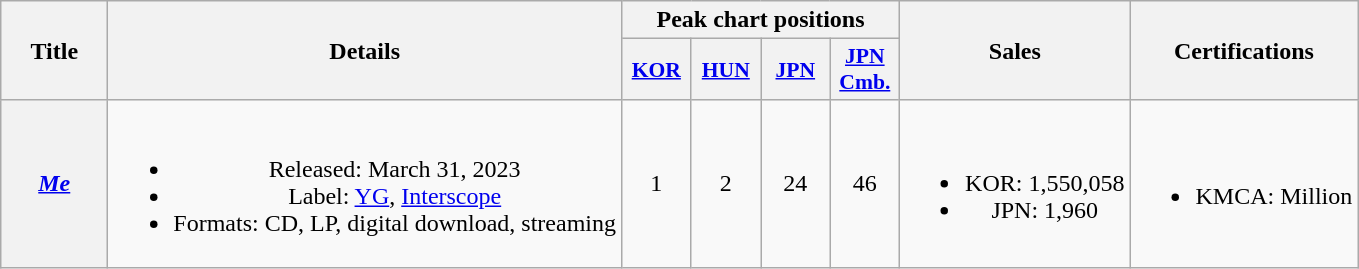<table class="wikitable plainrowheaders" style="text-align:center">
<tr>
<th scope="col" rowspan="2" style="width:4em">Title</th>
<th scope="col" rowspan="2">Details</th>
<th scope="col" colspan="4">Peak chart positions</th>
<th scope="col" rowspan="2">Sales</th>
<th scope="col" rowspan="2">Certifications</th>
</tr>
<tr>
<th scope="col" style="width:2.75em;font-size:90%"><a href='#'>KOR</a><br></th>
<th scope="col" style="width:2.75em;font-size:90%"><a href='#'>HUN</a><br></th>
<th scope="col" style="width:2.75em;font-size:90%"><a href='#'>JPN</a><br></th>
<th scope="col" style="width:2.75em;font-size:90%"><a href='#'>JPN<br>Cmb.</a><br></th>
</tr>
<tr>
<th scope="row"><em><a href='#'>Me</a></em></th>
<td><br><ul><li>Released: March 31, 2023</li><li>Label: <a href='#'>YG</a>, <a href='#'>Interscope</a></li><li>Formats: CD, LP, digital download, streaming</li></ul></td>
<td>1</td>
<td>2</td>
<td>24</td>
<td>46</td>
<td><br><ul><li>KOR: 1,550,058</li><li>JPN: 1,960</li></ul></td>
<td><br><ul><li>KMCA: Million</li></ul></td>
</tr>
</table>
